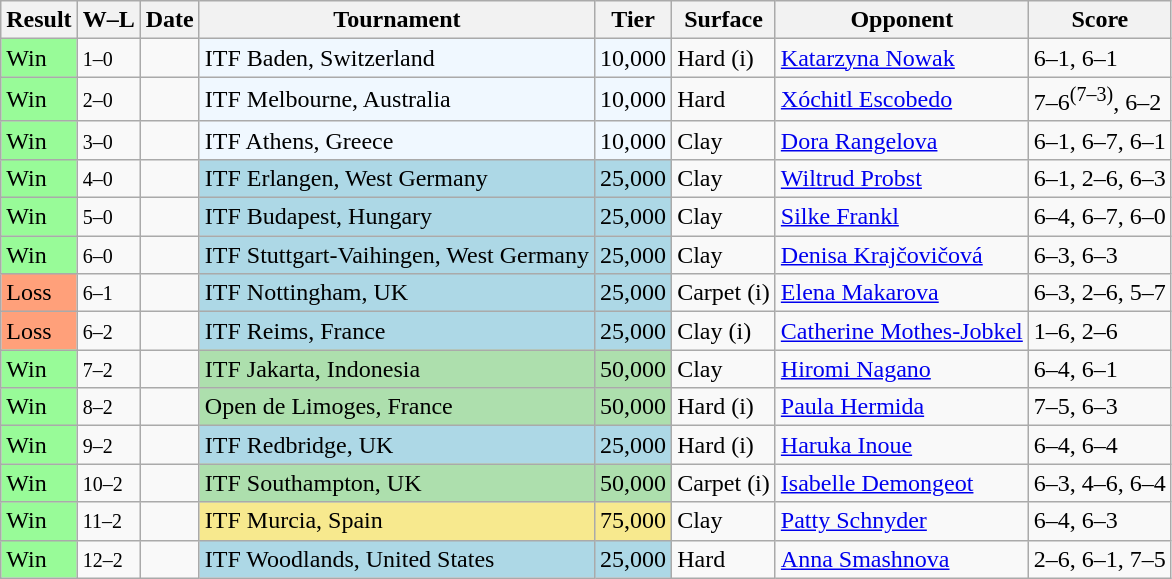<table class="sortable wikitable">
<tr>
<th>Result</th>
<th class="unsortable">W–L</th>
<th>Date</th>
<th>Tournament</th>
<th>Tier</th>
<th>Surface</th>
<th>Opponent</th>
<th class="unsortable">Score</th>
</tr>
<tr>
<td style="background:#98fb98;">Win</td>
<td><small>1–0</small></td>
<td></td>
<td style="background:#f0f8ff;">ITF Baden, Switzerland</td>
<td style="background:#f0f8ff;">10,000</td>
<td>Hard (i)</td>
<td> <a href='#'>Katarzyna Nowak</a></td>
<td>6–1, 6–1</td>
</tr>
<tr>
<td style="background:#98fb98;">Win</td>
<td><small>2–0</small></td>
<td></td>
<td style="background:#f0f8ff;">ITF Melbourne, Australia</td>
<td style="background:#f0f8ff;">10,000</td>
<td>Hard</td>
<td> <a href='#'>Xóchitl Escobedo</a></td>
<td>7–6<sup>(7–3)</sup>, 6–2</td>
</tr>
<tr>
<td style="background:#98fb98;">Win</td>
<td><small>3–0</small></td>
<td></td>
<td style="background:#f0f8ff;">ITF Athens, Greece</td>
<td style="background:#f0f8ff;">10,000</td>
<td>Clay</td>
<td> <a href='#'>Dora Rangelova</a></td>
<td>6–1, 6–7, 6–1</td>
</tr>
<tr>
<td style="background:#98fb98;">Win</td>
<td><small>4–0</small></td>
<td></td>
<td style="background:lightblue;">ITF Erlangen, West Germany</td>
<td style="background:lightblue;">25,000</td>
<td>Clay</td>
<td> <a href='#'>Wiltrud Probst</a></td>
<td>6–1, 2–6, 6–3</td>
</tr>
<tr>
<td style="background:#98fb98;">Win</td>
<td><small>5–0</small></td>
<td></td>
<td style="background:lightblue;">ITF Budapest, Hungary</td>
<td style="background:lightblue;">25,000</td>
<td>Clay</td>
<td> <a href='#'>Silke Frankl</a></td>
<td>6–4, 6–7, 6–0</td>
</tr>
<tr>
<td style="background:#98fb98;">Win</td>
<td><small>6–0</small></td>
<td></td>
<td style="background:lightblue;">ITF Stuttgart-Vaihingen, West Germany</td>
<td style="background:lightblue;">25,000</td>
<td>Clay</td>
<td> <a href='#'>Denisa Krajčovičová</a></td>
<td>6–3, 6–3</td>
</tr>
<tr>
<td style="background:#ffa07a;">Loss</td>
<td><small>6–1</small></td>
<td></td>
<td style="background:lightblue;">ITF Nottingham, UK</td>
<td style="background:lightblue;">25,000</td>
<td>Carpet (i)</td>
<td> <a href='#'>Elena Makarova</a></td>
<td>6–3, 2–6, 5–7</td>
</tr>
<tr>
<td style="background:#ffa07a;">Loss</td>
<td><small>6–2</small></td>
<td></td>
<td style="background:lightblue;">ITF Reims, France</td>
<td style="background:lightblue;">25,000</td>
<td>Clay (i)</td>
<td> <a href='#'>Catherine Mothes-Jobkel</a></td>
<td>1–6, 2–6</td>
</tr>
<tr>
<td style="background:#98fb98;">Win</td>
<td><small>7–2</small></td>
<td></td>
<td style="background:#addfad;">ITF Jakarta, Indonesia</td>
<td style="background:#addfad;">50,000</td>
<td>Clay</td>
<td> <a href='#'>Hiromi Nagano</a></td>
<td>6–4, 6–1</td>
</tr>
<tr>
<td style="background:#98fb98;">Win</td>
<td><small>8–2</small></td>
<td></td>
<td style="background:#addfad;">Open de Limoges, France</td>
<td style="background:#addfad;">50,000</td>
<td>Hard (i)</td>
<td> <a href='#'>Paula Hermida</a></td>
<td>7–5, 6–3</td>
</tr>
<tr>
<td style="background:#98fb98;">Win</td>
<td><small>9–2</small></td>
<td></td>
<td style="background:lightblue;">ITF Redbridge, UK</td>
<td style="background:lightblue;">25,000</td>
<td>Hard (i)</td>
<td> <a href='#'>Haruka Inoue</a></td>
<td>6–4, 6–4</td>
</tr>
<tr>
<td style="background:#98fb98;">Win</td>
<td><small>10–2</small></td>
<td></td>
<td style="background:#addfad;">ITF Southampton, UK</td>
<td style="background:#addfad;">50,000</td>
<td>Carpet (i)</td>
<td> <a href='#'>Isabelle Demongeot</a></td>
<td>6–3, 4–6, 6–4</td>
</tr>
<tr>
<td style="background:#98fb98;">Win</td>
<td><small>11–2</small></td>
<td></td>
<td style="background:#f7e98e;">ITF Murcia, Spain</td>
<td style="background:#f7e98e;">75,000</td>
<td>Clay</td>
<td> <a href='#'>Patty Schnyder</a></td>
<td>6–4, 6–3</td>
</tr>
<tr>
<td style="background:#98fb98;">Win</td>
<td><small>12–2</small></td>
<td></td>
<td style="background:lightblue;">ITF Woodlands, United States</td>
<td style="background:lightblue;">25,000</td>
<td>Hard</td>
<td> <a href='#'>Anna Smashnova</a></td>
<td>2–6, 6–1, 7–5</td>
</tr>
</table>
